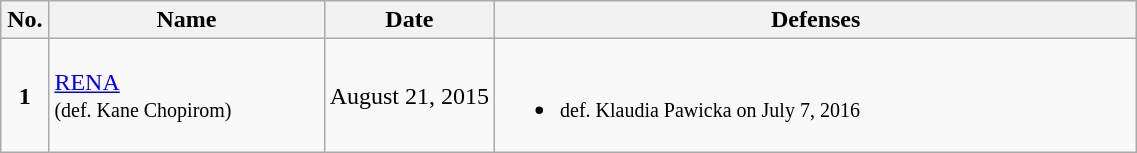<table class="wikitable" style="width:60%; font-size:100%;">
<tr>
<th style= width:1%;">No.</th>
<th style= width:21%;">Name</th>
<th style=width:13%;">Date</th>
<th style= width:49%;">Defenses</th>
</tr>
<tr>
<td align=center><strong>1</strong></td>
<td align=left> <a href='#'>RENA</a><br><small>(def. Kane Chopirom)</small></td>
<td align=center>August 21, 2015</td>
<td><br><ul><li><small>def. Klaudia Pawicka on July 7, 2016</small></li></ul></td>
</tr>
</table>
